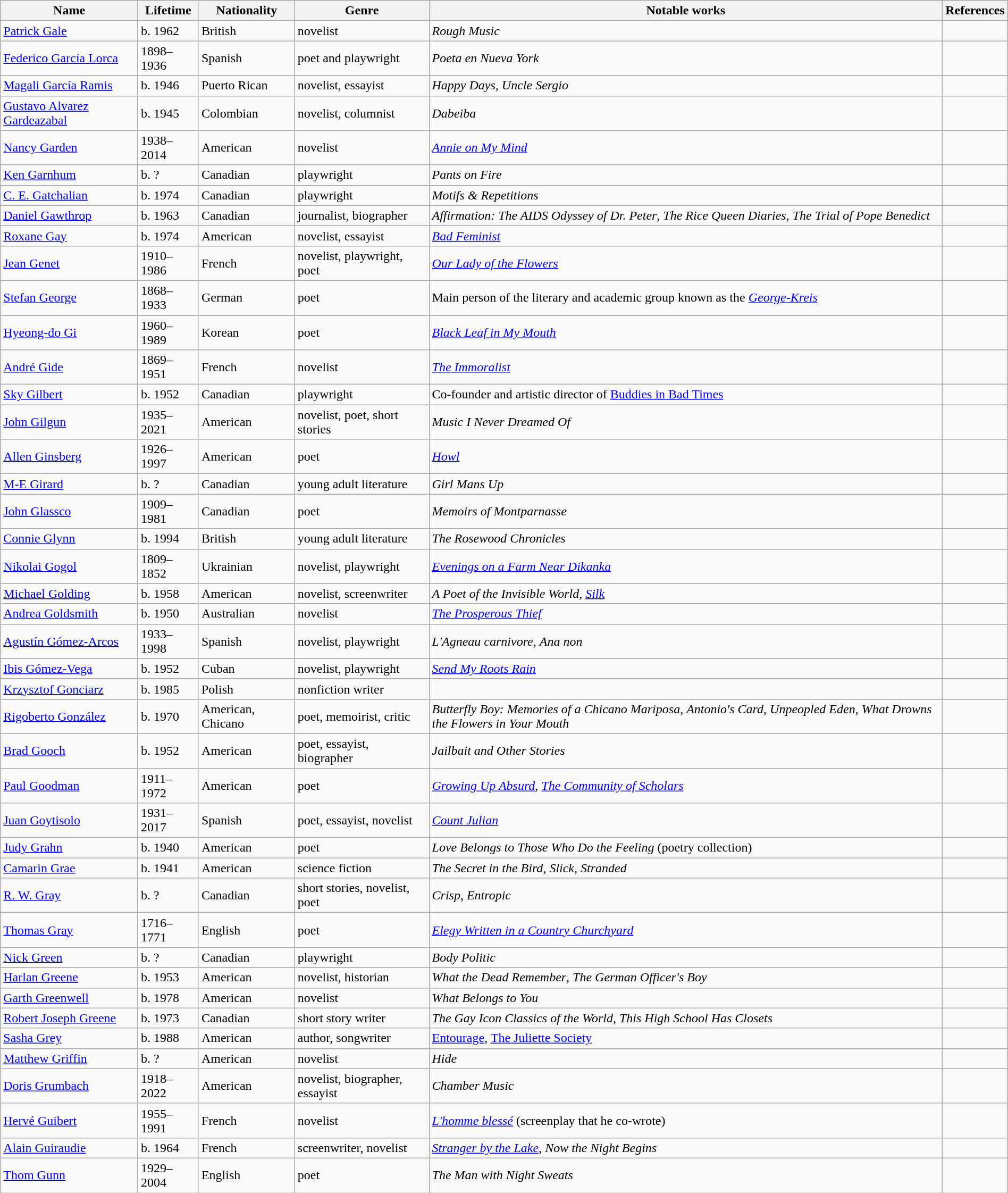<table class="wikitable" style="width:100%;">
<tr>
<th>Name</th>
<th>Lifetime</th>
<th>Nationality</th>
<th>Genre</th>
<th>Notable works</th>
<th>References</th>
</tr>
<tr>
<td><a href='#'>Patrick Gale</a></td>
<td>b. 1962</td>
<td>British</td>
<td>novelist</td>
<td><em>Rough Music</em></td>
<td></td>
</tr>
<tr>
<td><a href='#'>Federico García Lorca</a></td>
<td>1898–1936</td>
<td>Spanish</td>
<td>poet and playwright</td>
<td><em>Poeta en Nueva York</em></td>
<td></td>
</tr>
<tr>
<td><a href='#'>Magali García Ramis</a></td>
<td>b. 1946</td>
<td>Puerto Rican</td>
<td>novelist, essayist</td>
<td><em>Happy Days, Uncle Sergio</em></td>
<td></td>
</tr>
<tr>
<td><a href='#'>Gustavo Alvarez Gardeazabal</a></td>
<td>b. 1945</td>
<td>Colombian</td>
<td>novelist, columnist</td>
<td><em>Dabeiba</em></td>
<td></td>
</tr>
<tr>
<td><a href='#'>Nancy Garden</a></td>
<td>1938–2014</td>
<td>American</td>
<td>novelist</td>
<td><em><a href='#'>Annie on My Mind</a></em></td>
<td></td>
</tr>
<tr>
<td><a href='#'>Ken Garnhum</a></td>
<td>b. ?</td>
<td>Canadian</td>
<td>playwright</td>
<td><em>Pants on Fire</em></td>
<td></td>
</tr>
<tr>
<td><a href='#'>C. E. Gatchalian</a></td>
<td>b. 1974</td>
<td>Canadian</td>
<td>playwright</td>
<td><em>Motifs & Repetitions</em></td>
<td></td>
</tr>
<tr>
<td><a href='#'>Daniel Gawthrop</a></td>
<td>b. 1963</td>
<td>Canadian</td>
<td>journalist, biographer</td>
<td><em>Affirmation: The AIDS Odyssey of Dr. Peter</em>, <em>The Rice Queen Diaries</em>, <em>The Trial of Pope Benedict</em></td>
<td></td>
</tr>
<tr>
<td><a href='#'>Roxane Gay</a></td>
<td>b. 1974</td>
<td>American</td>
<td>novelist, essayist</td>
<td><em><a href='#'>Bad Feminist</a></em></td>
<td></td>
</tr>
<tr>
<td><a href='#'>Jean Genet</a></td>
<td>1910–1986</td>
<td>French</td>
<td>novelist, playwright, poet</td>
<td><em><a href='#'>Our Lady of the Flowers</a></em></td>
<td></td>
</tr>
<tr>
<td><a href='#'>Stefan George</a></td>
<td>1868–1933</td>
<td>German</td>
<td>poet</td>
<td>Main person of the literary and academic group known as the <em><a href='#'>George-Kreis</a></em></td>
<td></td>
</tr>
<tr>
<td><a href='#'>Hyeong-do Gi</a></td>
<td>1960–1989</td>
<td>Korean</td>
<td>poet</td>
<td><em><a href='#'>Black Leaf in My Mouth</a></em></td>
<td></td>
</tr>
<tr>
<td><a href='#'>André Gide</a></td>
<td>1869–1951</td>
<td>French</td>
<td>novelist</td>
<td><em><a href='#'>The Immoralist</a></em></td>
<td></td>
</tr>
<tr>
<td><a href='#'>Sky Gilbert</a></td>
<td>b. 1952</td>
<td>Canadian</td>
<td>playwright</td>
<td>Co-founder and artistic director of <a href='#'>Buddies in Bad Times</a></td>
<td></td>
</tr>
<tr>
<td><a href='#'>John Gilgun</a></td>
<td>1935–2021</td>
<td>American</td>
<td>novelist, poet, short stories</td>
<td><em>Music I Never Dreamed Of</em></td>
<td></td>
</tr>
<tr>
<td><a href='#'>Allen Ginsberg</a></td>
<td>1926–1997</td>
<td>American</td>
<td>poet</td>
<td><em><a href='#'>Howl</a></em></td>
<td></td>
</tr>
<tr>
<td><a href='#'>M-E Girard</a></td>
<td>b. ?</td>
<td>Canadian</td>
<td>young adult literature</td>
<td><em>Girl Mans Up</em></td>
<td></td>
</tr>
<tr>
<td><a href='#'>John Glassco</a></td>
<td>1909–1981</td>
<td>Canadian</td>
<td>poet</td>
<td><em>Memoirs of Montparnasse</em></td>
<td></td>
</tr>
<tr>
<td><a href='#'>Connie Glynn</a></td>
<td>b. 1994</td>
<td>British</td>
<td>young adult literature</td>
<td><em>The Rosewood Chronicles</em></td>
<td></td>
</tr>
<tr>
<td><a href='#'>Nikolai Gogol</a></td>
<td>1809–1852</td>
<td>Ukrainian</td>
<td>novelist, playwright</td>
<td><em><a href='#'>Evenings on a Farm Near Dikanka</a></em></td>
<td></td>
</tr>
<tr>
<td><a href='#'>Michael Golding</a></td>
<td>b. 1958</td>
<td>American</td>
<td>novelist, screenwriter</td>
<td><em>A Poet of the Invisible World</em>, <em><a href='#'>Silk</a></em></td>
<td></td>
</tr>
<tr>
<td><a href='#'>Andrea Goldsmith</a></td>
<td>b. 1950</td>
<td>Australian</td>
<td>novelist</td>
<td><em><a href='#'>The Prosperous Thief</a></em></td>
<td></td>
</tr>
<tr>
<td><a href='#'>Agustín Gómez-Arcos</a></td>
<td>1933–1998</td>
<td>Spanish</td>
<td>novelist, playwright</td>
<td><em>L'Agneau carnivore</em>, <em>Ana non</em></td>
<td></td>
</tr>
<tr>
<td><a href='#'>Ibis Gómez-Vega</a></td>
<td>b. 1952</td>
<td>Cuban</td>
<td>novelist, playwright</td>
<td><em><a href='#'>Send My Roots Rain</a></em></td>
<td></td>
</tr>
<tr>
<td><a href='#'>Krzysztof Gonciarz</a></td>
<td>b. 1985</td>
<td>Polish</td>
<td>nonfiction writer</td>
<td></td>
<td></td>
</tr>
<tr>
<td><a href='#'>Rigoberto González</a></td>
<td>b. 1970</td>
<td>American, Chicano</td>
<td>poet, memoirist, critic</td>
<td><em>Butterfly Boy: Memories of a Chicano Mariposa</em>, <em>Antonio's Card</em>, <em>Unpeopled Eden</em>, <em>What Drowns the Flowers in Your Mouth</em></td>
<td></td>
</tr>
<tr>
<td><a href='#'>Brad Gooch</a></td>
<td>b. 1952</td>
<td>American</td>
<td>poet, essayist, biographer</td>
<td><em>Jailbait and Other Stories</em></td>
<td></td>
</tr>
<tr>
<td><a href='#'>Paul Goodman</a></td>
<td>1911–1972</td>
<td>American</td>
<td>poet</td>
<td><em><a href='#'>Growing Up Absurd</a></em>, <em><a href='#'>The Community of Scholars</a></em></td>
<td></td>
</tr>
<tr>
<td><a href='#'>Juan Goytisolo</a></td>
<td>1931–2017</td>
<td>Spanish</td>
<td>poet, essayist, novelist</td>
<td><a href='#'><em>Count Julian</em></a></td>
<td></td>
</tr>
<tr>
<td><a href='#'>Judy Grahn</a></td>
<td>b. 1940</td>
<td>American</td>
<td>poet</td>
<td><em>Love Belongs to Those Who Do the Feeling</em> (poetry collection)</td>
<td></td>
</tr>
<tr>
<td><a href='#'>Camarin Grae</a></td>
<td>b. 1941</td>
<td>American</td>
<td>science fiction</td>
<td><em>The Secret in the Bird</em>, <em>Slick</em>, <em>Stranded</em></td>
<td></td>
</tr>
<tr>
<td><a href='#'>R. W. Gray</a></td>
<td>b. ?</td>
<td>Canadian</td>
<td>short stories, novelist, poet</td>
<td><em>Crisp</em>, <em>Entropic</em></td>
<td></td>
</tr>
<tr>
<td><a href='#'>Thomas Gray</a></td>
<td>1716–1771</td>
<td>English</td>
<td>poet</td>
<td><em><a href='#'>Elegy Written in a Country Churchyard</a></em></td>
<td></td>
</tr>
<tr>
<td><a href='#'>Nick Green</a></td>
<td>b. ?</td>
<td>Canadian</td>
<td>playwright</td>
<td><em>Body Politic</em></td>
<td></td>
</tr>
<tr>
<td><a href='#'>Harlan Greene</a></td>
<td>b. 1953</td>
<td>American</td>
<td>novelist, historian</td>
<td><em>What the Dead Remember</em>, <em>The German Officer's Boy</em></td>
<td></td>
</tr>
<tr>
<td><a href='#'>Garth Greenwell</a></td>
<td>b. 1978</td>
<td>American</td>
<td>novelist</td>
<td><em>What Belongs to You</em></td>
<td></td>
</tr>
<tr>
<td><a href='#'>Robert Joseph Greene</a></td>
<td>b. 1973</td>
<td>Canadian</td>
<td>short story writer</td>
<td><em>The Gay Icon Classics of the World</em>, <em>This High School Has Closets</em></td>
<td></td>
</tr>
<tr>
<td><a href='#'>Sasha Grey</a></td>
<td>b. 1988</td>
<td>American</td>
<td>author, songwriter</td>
<td><a href='#'>Entourage</a>, <a href='#'>The Juliette Society</a></td>
<td></td>
</tr>
<tr>
<td><a href='#'>Matthew Griffin</a></td>
<td>b. ?</td>
<td>American</td>
<td>novelist</td>
<td><em>Hide</em></td>
<td></td>
</tr>
<tr>
<td><a href='#'>Doris Grumbach</a></td>
<td>1918–2022</td>
<td>American</td>
<td>novelist, biographer, essayist</td>
<td><em>Chamber Music</em></td>
<td></td>
</tr>
<tr>
<td><a href='#'>Hervé Guibert</a></td>
<td>1955–1991</td>
<td>French</td>
<td>novelist</td>
<td><em><a href='#'>L'homme blessé</a></em> (screenplay that he co-wrote)</td>
<td></td>
</tr>
<tr>
<td><a href='#'>Alain Guiraudie</a></td>
<td>b. 1964</td>
<td>French</td>
<td>screenwriter, novelist</td>
<td><em><a href='#'>Stranger by the Lake</a></em>, <em>Now the Night Begins</em></td>
<td></td>
</tr>
<tr>
<td><a href='#'>Thom Gunn</a></td>
<td>1929–2004</td>
<td>English</td>
<td>poet</td>
<td><em>The Man with Night Sweats</em></td>
<td></td>
</tr>
</table>
